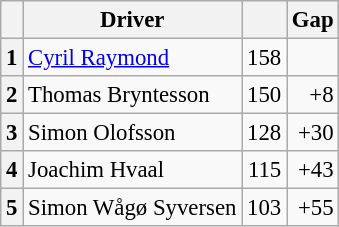<table class="wikitable" style="font-size: 95%;">
<tr>
<th></th>
<th>Driver</th>
<th></th>
<th>Gap</th>
</tr>
<tr>
<th>1</th>
<td> <a href='#'>Cyril Raymond</a></td>
<td align="right">158</td>
<td align="right"></td>
</tr>
<tr>
<th>2</th>
<td> Thomas Bryntesson</td>
<td align="right">150</td>
<td align="right">+8</td>
</tr>
<tr>
<th>3</th>
<td> Simon Olofsson</td>
<td align="right">128</td>
<td align="right">+30</td>
</tr>
<tr>
<th>4</th>
<td> Joachim Hvaal</td>
<td align="right">115</td>
<td align="right">+43</td>
</tr>
<tr>
<th>5</th>
<td> Simon Wågø Syversen</td>
<td align="right">103</td>
<td align="right">+55</td>
</tr>
</table>
